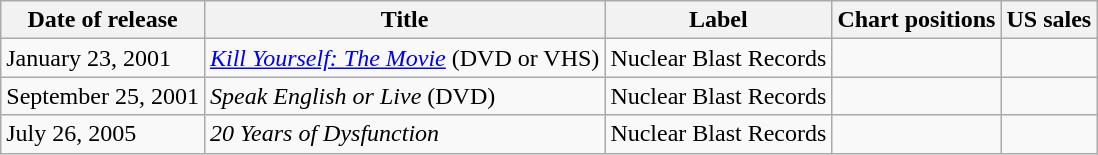<table class="wikitable">
<tr>
<th>Date of release</th>
<th>Title</th>
<th>Label</th>
<th>Chart positions</th>
<th>US sales</th>
</tr>
<tr>
<td>January 23, 2001</td>
<td><em><a href='#'>Kill Yourself: The Movie</a></em> (DVD or VHS)</td>
<td>Nuclear Blast Records</td>
<td></td>
<td></td>
</tr>
<tr>
<td>September 25, 2001</td>
<td><em>Speak English or Live</em> (DVD)</td>
<td>Nuclear Blast Records</td>
<td></td>
<td></td>
</tr>
<tr>
<td>July 26, 2005</td>
<td><em>20 Years of Dysfunction</em></td>
<td>Nuclear Blast Records</td>
<td></td>
<td></td>
</tr>
</table>
